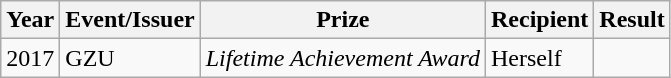<table class="wikitable">
<tr>
<th>Year</th>
<th>Event/Issuer</th>
<th>Prize</th>
<th>Recipient</th>
<th>Result</th>
</tr>
<tr>
<td>2017</td>
<td>GZU</td>
<td><em>Lifetime Achievement Award</em></td>
<td>Herself</td>
<td></td>
</tr>
</table>
